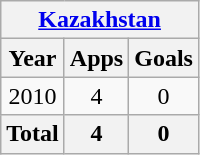<table class="wikitable" style="text-align:center">
<tr>
<th colspan=3><a href='#'>Kazakhstan</a></th>
</tr>
<tr>
<th>Year</th>
<th>Apps</th>
<th>Goals</th>
</tr>
<tr>
<td>2010</td>
<td>4</td>
<td>0</td>
</tr>
<tr>
<th>Total</th>
<th>4</th>
<th>0</th>
</tr>
</table>
